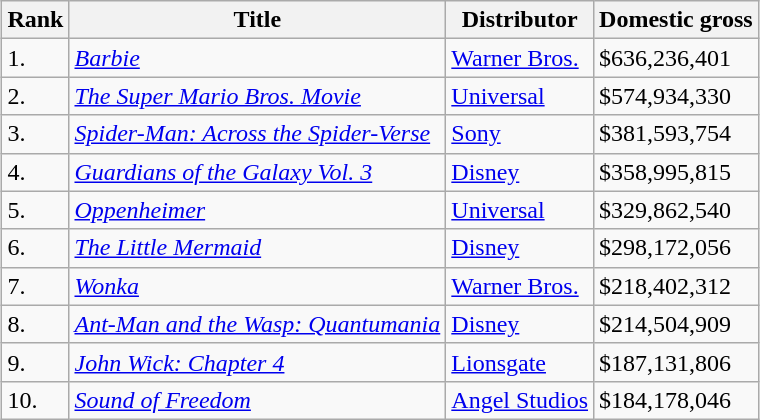<table class="wikitable sortable" style="margin:auto; margin:auto;">
<tr>
<th>Rank</th>
<th>Title</th>
<th>Distributor</th>
<th>Domestic gross</th>
</tr>
<tr>
<td>1.</td>
<td><em><a href='#'>Barbie</a></em></td>
<td><a href='#'>Warner Bros.</a></td>
<td>$636,236,401</td>
</tr>
<tr>
<td>2.</td>
<td><em><a href='#'>The Super Mario Bros. Movie</a></em></td>
<td><a href='#'>Universal</a></td>
<td>$574,934,330</td>
</tr>
<tr>
<td>3.</td>
<td><em><a href='#'>Spider-Man: Across the Spider-Verse</a></em></td>
<td><a href='#'>Sony</a></td>
<td>$381,593,754</td>
</tr>
<tr>
<td>4.</td>
<td><em><a href='#'>Guardians of the Galaxy Vol. 3</a></em></td>
<td><a href='#'>Disney</a></td>
<td>$358,995,815</td>
</tr>
<tr>
<td>5.</td>
<td><em><a href='#'>Oppenheimer</a></em></td>
<td><a href='#'>Universal</a></td>
<td>$329,862,540</td>
</tr>
<tr>
<td>6.</td>
<td><em><a href='#'>The Little Mermaid</a></em></td>
<td><a href='#'>Disney</a></td>
<td>$298,172,056</td>
</tr>
<tr>
<td>7.</td>
<td><em><a href='#'>Wonka</a></em></td>
<td><a href='#'>Warner Bros.</a></td>
<td>$218,402,312</td>
</tr>
<tr>
<td>8.</td>
<td><em><a href='#'>Ant-Man and the Wasp: Quantumania</a></em></td>
<td><a href='#'>Disney</a></td>
<td>$214,504,909</td>
</tr>
<tr>
<td>9.</td>
<td><em><a href='#'>John Wick: Chapter 4</a></em></td>
<td><a href='#'>Lionsgate</a></td>
<td>$187,131,806</td>
</tr>
<tr>
<td>10.</td>
<td><em><a href='#'>Sound of Freedom</a></em></td>
<td><a href='#'>Angel Studios</a></td>
<td>$184,178,046</td>
</tr>
</table>
